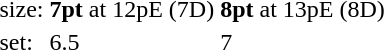<table style="margin-left:40px;">
<tr>
<td>size:</td>
<td><strong>7pt</strong> at 12pE (7D)</td>
<td><strong>8pt</strong> at 13pE (8D)</td>
</tr>
<tr>
<td>set:</td>
<td>6.5</td>
<td>7</td>
</tr>
</table>
